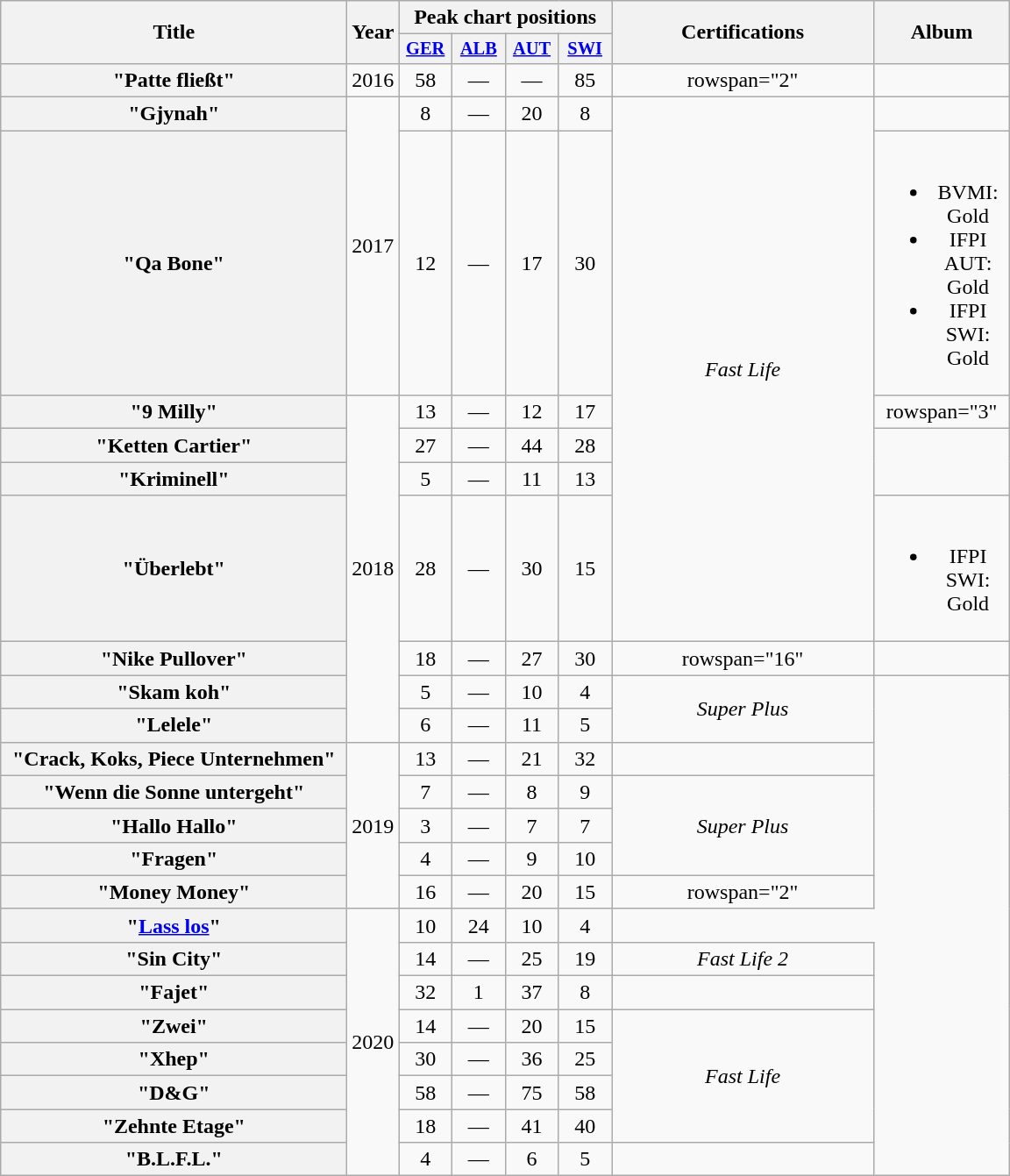<table class="wikitable plainrowheaders" style="text-align:center;">
<tr>
<th scope="col" rowspan="2" style="width:16em;">Title</th>
<th scope="col" rowspan="2" style="width:1em;">Year</th>
<th scope="col" colspan="4">Peak chart positions</th>
<th scope="col" rowspan="2" style="width:12em;">Certifications</th>
<th scope="col" rowspan="2" style="width:6em;">Album</th>
</tr>
<tr>
<th style="width:2.5em; font-size:85%"><a href='#'>GER</a><br></th>
<th style="width:2.5em; font-size:85%"><a href='#'>ALB</a><br></th>
<th style="width:2.5em; font-size:85%"><a href='#'>AUT</a><br></th>
<th style="width:2.5em; font-size:85%"><a href='#'>SWI</a><br></th>
</tr>
<tr>
<th scope="row">"Patte fließt"</th>
<td>2016</td>
<td>58</td>
<td>—</td>
<td>—</td>
<td>85</td>
<td>rowspan="2" </td>
<td></td>
</tr>
<tr>
<th scope="row">"Gjynah"</th>
<td rowspan="2">2017</td>
<td>8</td>
<td>—</td>
<td>20</td>
<td>8</td>
<td rowspan="6"><em>Fast Life</em></td>
</tr>
<tr>
<th scope="row">"Qa Bone"<br></th>
<td>12</td>
<td>—</td>
<td>17</td>
<td>30</td>
<td><br><ul><li>BVMI: Gold</li><li>IFPI AUT: Gold</li><li>IFPI SWI: Gold</li></ul></td>
</tr>
<tr>
<th scope="row">"9 Milly"</th>
<td rowspan="7">2018</td>
<td>13</td>
<td>—</td>
<td>12</td>
<td>17</td>
<td>rowspan="3" </td>
</tr>
<tr>
<th scope="row">"Ketten Cartier"</th>
<td>27</td>
<td>—</td>
<td>44</td>
<td>28</td>
</tr>
<tr>
<th scope="row">"Kriminell"<br></th>
<td>5</td>
<td>—</td>
<td>11</td>
<td>13</td>
</tr>
<tr>
<th scope="row">"Überlebt"</th>
<td>28</td>
<td>—</td>
<td>30</td>
<td>15</td>
<td><br><ul><li>IFPI SWI: Gold</li></ul></td>
</tr>
<tr>
<th scope="row">"Nike Pullover"</th>
<td>18</td>
<td>—</td>
<td>27</td>
<td>30</td>
<td>rowspan="16" </td>
<td></td>
</tr>
<tr>
<th scope="row">"Skam koh"<br></th>
<td>5</td>
<td>—</td>
<td>10</td>
<td>4</td>
<td rowspan="2"><em>Super Plus</em></td>
</tr>
<tr>
<th scope="row">"Lelele"<br></th>
<td>6</td>
<td>—</td>
<td>11</td>
<td>5</td>
</tr>
<tr>
<th scope="row">"Crack, Koks, Piece Unternehmen"<br></th>
<td rowspan="5">2019</td>
<td>13</td>
<td>—</td>
<td>21</td>
<td>32</td>
<td></td>
</tr>
<tr>
<th scope="row">"Wenn die Sonne untergeht"<br></th>
<td>7</td>
<td>—</td>
<td>8</td>
<td>9</td>
<td rowspan="3"><em>Super Plus</em></td>
</tr>
<tr>
<th scope="row">"Hallo Hallo"<br></th>
<td>3</td>
<td>—</td>
<td>7</td>
<td>7</td>
</tr>
<tr>
<th scope="row">"Fragen"<br></th>
<td>4</td>
<td>—</td>
<td>9</td>
<td>10</td>
</tr>
<tr>
<th scope="row">"Money Money"</th>
<td>16</td>
<td>—</td>
<td>20</td>
<td>15</td>
<td>rowspan="2" </td>
</tr>
<tr>
<th scope="row">"<a href='#'>Lass los</a>"<br></th>
<td rowspan="8">2020</td>
<td>10</td>
<td>24</td>
<td>10</td>
<td>4</td>
</tr>
<tr>
<th scope="row">"Sin City"<br></th>
<td>14</td>
<td>—</td>
<td>25</td>
<td>19</td>
<td><em>Fast Life 2</em></td>
</tr>
<tr>
<th scope="row">"Fajet"<br></th>
<td>32</td>
<td>1</td>
<td>37</td>
<td>8</td>
<td></td>
</tr>
<tr>
<th scope="row">"Zwei"<br></th>
<td>14</td>
<td>—</td>
<td>20</td>
<td>15</td>
<td rowspan="4"><em>Fast Life</em></td>
</tr>
<tr>
<th scope="row">"Xhep"<br></th>
<td>30</td>
<td>—</td>
<td>36</td>
<td>25</td>
</tr>
<tr>
<th scope="row">"D&G"<br></th>
<td>58</td>
<td>—</td>
<td>75</td>
<td>58</td>
</tr>
<tr>
<th scope="row">"Zehnte Etage"<br></th>
<td>18</td>
<td>—</td>
<td>41</td>
<td>40</td>
</tr>
<tr>
<th scope="row">"B.L.F.L."<br></th>
<td>4</td>
<td>—</td>
<td>6</td>
<td>5</td>
<td></td>
</tr>
</table>
